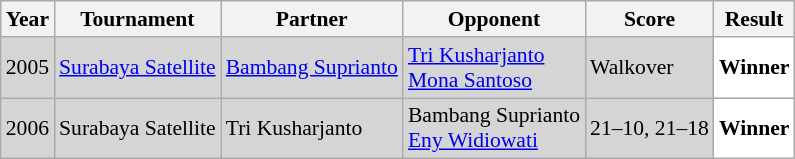<table class="sortable wikitable" style="font-size: 90%;">
<tr>
<th>Year</th>
<th>Tournament</th>
<th>Partner</th>
<th>Opponent</th>
<th>Score</th>
<th>Result</th>
</tr>
<tr style="background:#D5D5D5">
<td align="center">2005</td>
<td align="left"><a href='#'>Surabaya Satellite</a></td>
<td align="left"> <a href='#'>Bambang Suprianto</a></td>
<td align="left"> <a href='#'>Tri Kusharjanto</a> <br>  <a href='#'>Mona Santoso</a></td>
<td align="left">Walkover</td>
<td style="text-align:left; background:white"> <strong>Winner</strong></td>
</tr>
<tr style="background:#D5D5D5">
<td align="center">2006</td>
<td align="left">Surabaya Satellite</td>
<td align="left"> Tri Kusharjanto</td>
<td align="left"> Bambang Suprianto <br>  <a href='#'>Eny Widiowati</a></td>
<td align="left">21–10, 21–18</td>
<td style="text-align:left; background:white"> <strong>Winner</strong></td>
</tr>
</table>
